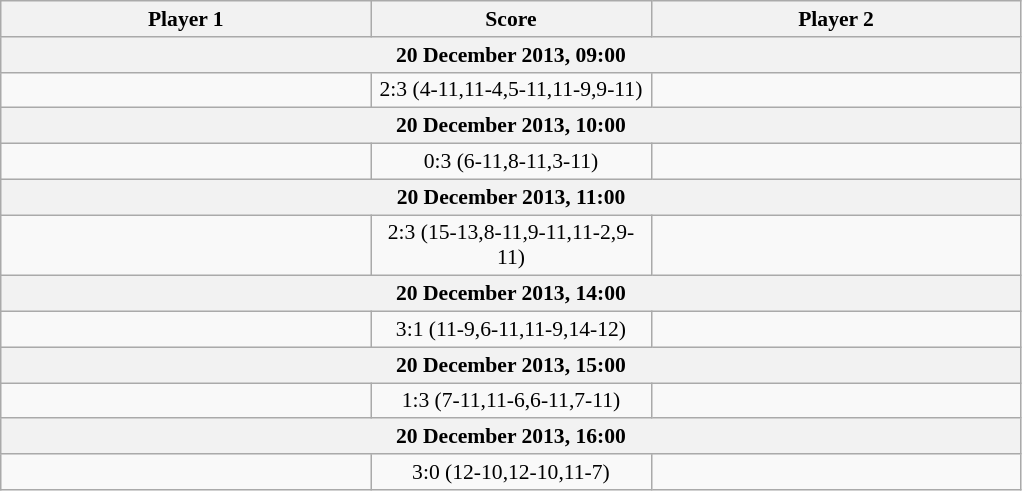<table class="wikitable" style="text-align: center; font-size:90% ">
<tr>
<th align="right" width="240">Player 1</th>
<th width="180">Score</th>
<th align="left" width="240">Player 2</th>
</tr>
<tr>
<th colspan=3>20 December 2013, 09:00</th>
</tr>
<tr>
<td align=right></td>
<td align=center>2:3 (4-11,11-4,5-11,11-9,9-11)</td>
<td align=left><strong></strong></td>
</tr>
<tr>
<th colspan=3>20 December 2013, 10:00</th>
</tr>
<tr>
<td align=right></td>
<td align=center>0:3 (6-11,8-11,3-11)</td>
<td align=left><strong></strong></td>
</tr>
<tr>
<th colspan=3>20 December 2013, 11:00</th>
</tr>
<tr>
<td align=right></td>
<td align=center>2:3 (15-13,8-11,9-11,11-2,9-11)</td>
<td align=left><strong></strong></td>
</tr>
<tr>
<th colspan=3>20 December 2013, 14:00</th>
</tr>
<tr>
<td align=right><strong></strong></td>
<td align=center>3:1 (11-9,6-11,11-9,14-12)</td>
<td align=left></td>
</tr>
<tr>
<th colspan=3>20 December 2013, 15:00</th>
</tr>
<tr>
<td align=right></td>
<td align=center>1:3 (7-11,11-6,6-11,7-11)</td>
<td align=left><strong></strong></td>
</tr>
<tr>
<th colspan=3>20 December 2013, 16:00</th>
</tr>
<tr>
<td align=right><strong></strong></td>
<td align=center>3:0 (12-10,12-10,11-7)</td>
<td align=left></td>
</tr>
</table>
